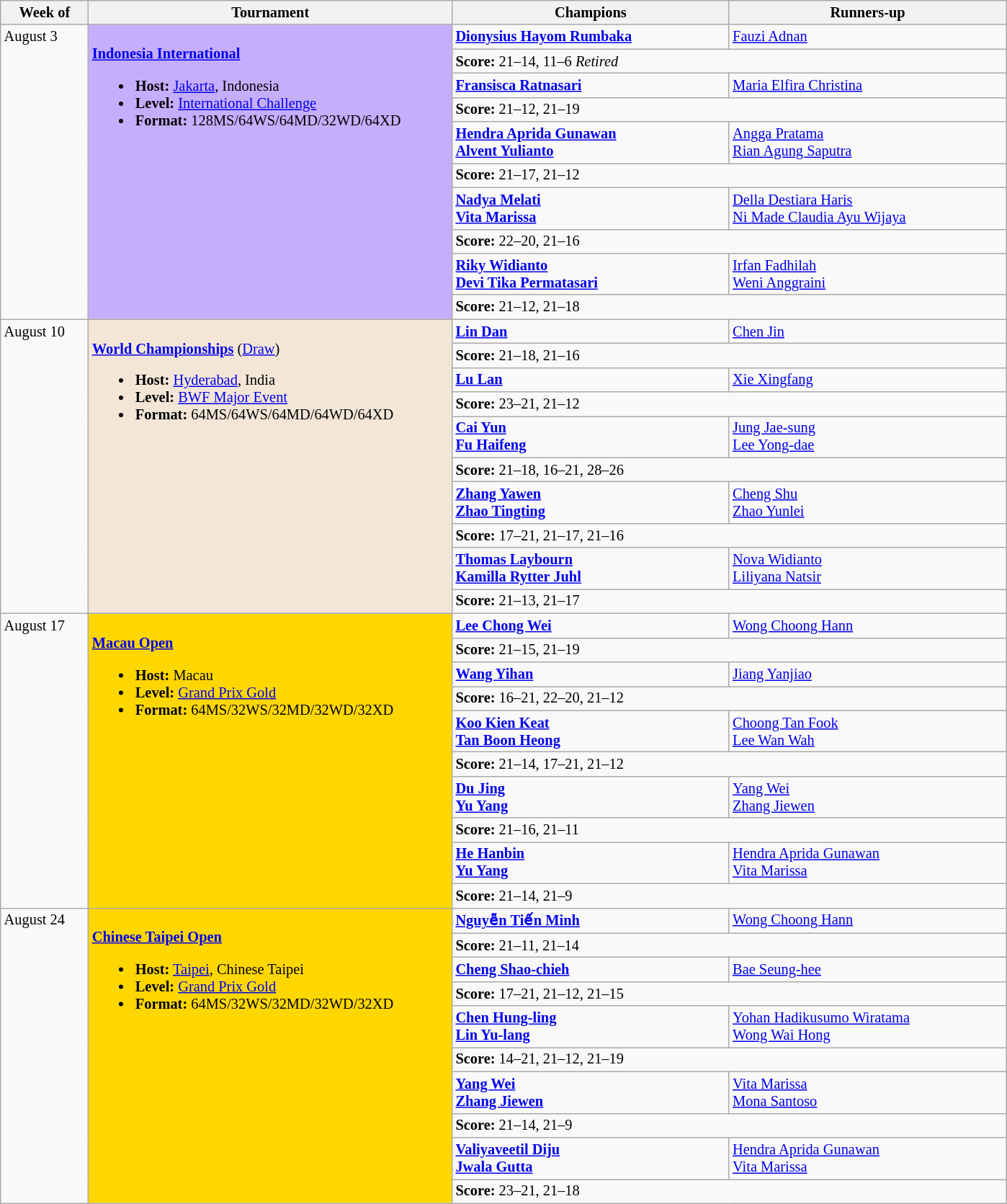<table class=wikitable style=font-size:85%>
<tr>
<th width=75>Week of</th>
<th width=330>Tournament</th>
<th width=250>Champions</th>
<th width=250>Runners-up</th>
</tr>
<tr valign=top>
<td rowspan=10>August 3</td>
<td style="background:#C6AEFF;" rowspan="10"><br><strong><a href='#'>Indonesia International</a></strong><ul><li><strong>Host:</strong> <a href='#'>Jakarta</a>, Indonesia</li><li><strong>Level:</strong> <a href='#'>International Challenge</a></li><li><strong>Format:</strong> 128MS/64WS/64MD/32WD/64XD</li></ul></td>
<td><strong> <a href='#'>Dionysius Hayom Rumbaka</a></strong></td>
<td> <a href='#'>Fauzi Adnan</a></td>
</tr>
<tr>
<td colspan=2><strong>Score:</strong> 21–14, 11–6 <em>Retired</em></td>
</tr>
<tr valign=top>
<td><strong> <a href='#'>Fransisca Ratnasari</a></strong></td>
<td> <a href='#'>Maria Elfira Christina</a></td>
</tr>
<tr>
<td colspan=2><strong>Score:</strong> 21–12, 21–19</td>
</tr>
<tr valign=top>
<td><strong> <a href='#'>Hendra Aprida Gunawan</a><br> <a href='#'>Alvent Yulianto</a></strong></td>
<td> <a href='#'>Angga Pratama</a><br> <a href='#'>Rian Agung Saputra</a></td>
</tr>
<tr>
<td colspan=2><strong>Score:</strong> 21–17, 21–12</td>
</tr>
<tr valign=top>
<td><strong> <a href='#'>Nadya Melati</a><br> <a href='#'>Vita Marissa</a></strong></td>
<td> <a href='#'>Della Destiara Haris</a><br> <a href='#'>Ni Made Claudia Ayu Wijaya</a></td>
</tr>
<tr>
<td colspan=2><strong>Score:</strong> 22–20, 21–16</td>
</tr>
<tr valign=top>
<td><strong> <a href='#'>Riky Widianto</a><br> <a href='#'>Devi Tika Permatasari</a></strong></td>
<td> <a href='#'>Irfan Fadhilah</a><br> <a href='#'>Weni Anggraini</a></td>
</tr>
<tr>
<td colspan=2><strong>Score:</strong> 21–12, 21–18</td>
</tr>
<tr valign=top>
<td rowspan=10>August 10</td>
<td style="background:#F3E6D7;" rowspan="10"><br><strong><a href='#'>World Championships</a></strong> (<a href='#'>Draw</a>)<ul><li><strong>Host:</strong> <a href='#'>Hyderabad</a>, India</li><li><strong>Level:</strong> <a href='#'>BWF Major Event</a></li><li><strong>Format:</strong> 64MS/64WS/64MD/64WD/64XD</li></ul></td>
<td><strong> <a href='#'>Lin Dan</a></strong></td>
<td> <a href='#'>Chen Jin</a></td>
</tr>
<tr>
<td colspan=2><strong>Score:</strong> 21–18, 21–16</td>
</tr>
<tr valign=top>
<td><strong> <a href='#'>Lu Lan</a></strong></td>
<td> <a href='#'>Xie Xingfang</a></td>
</tr>
<tr>
<td colspan=2><strong>Score:</strong> 23–21, 21–12</td>
</tr>
<tr valign=top>
<td><strong> <a href='#'>Cai Yun</a><br> <a href='#'>Fu Haifeng</a></strong></td>
<td> <a href='#'>Jung Jae-sung</a><br> <a href='#'>Lee Yong-dae</a></td>
</tr>
<tr>
<td colspan=2><strong>Score:</strong> 21–18, 16–21, 28–26</td>
</tr>
<tr valign=top>
<td><strong> <a href='#'>Zhang Yawen</a><br> <a href='#'>Zhao Tingting</a></strong></td>
<td> <a href='#'>Cheng Shu</a><br> <a href='#'>Zhao Yunlei</a></td>
</tr>
<tr>
<td colspan=2><strong>Score:</strong> 17–21, 21–17, 21–16</td>
</tr>
<tr valign=top>
<td><strong> <a href='#'>Thomas Laybourn</a><br> <a href='#'>Kamilla Rytter Juhl</a></strong></td>
<td> <a href='#'>Nova Widianto</a><br> <a href='#'>Liliyana Natsir</a></td>
</tr>
<tr>
<td colspan=2><strong>Score:</strong> 21–13, 21–17</td>
</tr>
<tr valign=top>
<td rowspan=10>August 17</td>
<td style="background:#FFD700;" rowspan="10"><br><strong><a href='#'>Macau Open</a></strong><ul><li><strong>Host:</strong>  Macau</li><li><strong>Level:</strong> <a href='#'>Grand Prix Gold</a></li><li><strong>Format:</strong> 64MS/32WS/32MD/32WD/32XD</li></ul></td>
<td><strong> <a href='#'>Lee Chong Wei</a></strong></td>
<td> <a href='#'>Wong Choong Hann</a></td>
</tr>
<tr>
<td colspan=2><strong>Score:</strong> 21–15, 21–19</td>
</tr>
<tr valign=top>
<td><strong> <a href='#'>Wang Yihan</a></strong></td>
<td> <a href='#'>Jiang Yanjiao</a></td>
</tr>
<tr>
<td colspan=2><strong>Score:</strong> 16–21, 22–20, 21–12</td>
</tr>
<tr valign=top>
<td><strong> <a href='#'>Koo Kien Keat</a><br> <a href='#'>Tan Boon Heong</a></strong></td>
<td> <a href='#'>Choong Tan Fook</a><br> <a href='#'>Lee Wan Wah</a></td>
</tr>
<tr>
<td colspan=2><strong>Score:</strong> 21–14, 17–21, 21–12</td>
</tr>
<tr valign=top>
<td><strong> <a href='#'>Du Jing</a><br> <a href='#'>Yu Yang</a></strong></td>
<td> <a href='#'>Yang Wei</a><br> <a href='#'>Zhang Jiewen</a></td>
</tr>
<tr>
<td colspan=2><strong>Score:</strong> 21–16, 21–11</td>
</tr>
<tr valign=top>
<td><strong> <a href='#'>He Hanbin</a><br> <a href='#'>Yu Yang</a></strong></td>
<td> <a href='#'>Hendra Aprida Gunawan</a><br> <a href='#'>Vita Marissa</a></td>
</tr>
<tr>
<td colspan=2><strong>Score:</strong> 21–14, 21–9</td>
</tr>
<tr valign=top>
<td rowspan=10>August 24</td>
<td style="background:#FFD700;" rowspan="10"><br><strong><a href='#'>Chinese Taipei Open</a></strong><ul><li><strong>Host:</strong>  <a href='#'>Taipei</a>, Chinese Taipei</li><li><strong>Level:</strong> <a href='#'>Grand Prix Gold</a></li><li><strong>Format:</strong> 64MS/32WS/32MD/32WD/32XD</li></ul></td>
<td><strong> <a href='#'>Nguyễn Tiến Minh</a></strong></td>
<td> <a href='#'>Wong Choong Hann</a></td>
</tr>
<tr>
<td colspan=2><strong>Score:</strong> 21–11, 21–14</td>
</tr>
<tr valign=top>
<td><strong> <a href='#'>Cheng Shao-chieh</a></strong></td>
<td> <a href='#'>Bae Seung-hee</a></td>
</tr>
<tr>
<td colspan=2><strong>Score:</strong> 17–21, 21–12, 21–15</td>
</tr>
<tr valign=top>
<td><strong> <a href='#'>Chen Hung-ling</a><br> <a href='#'>Lin Yu-lang</a></strong></td>
<td> <a href='#'>Yohan Hadikusumo Wiratama</a><br> <a href='#'>Wong Wai Hong</a></td>
</tr>
<tr>
<td colspan=2><strong>Score:</strong> 14–21, 21–12, 21–19</td>
</tr>
<tr valign=top>
<td><strong> <a href='#'>Yang Wei</a><br> <a href='#'>Zhang Jiewen</a></strong></td>
<td> <a href='#'>Vita Marissa</a><br> <a href='#'>Mona Santoso</a></td>
</tr>
<tr>
<td colspan=2><strong>Score:</strong> 21–14, 21–9</td>
</tr>
<tr valign=top>
<td><strong> <a href='#'>Valiyaveetil Diju</a><br> <a href='#'>Jwala Gutta</a></strong></td>
<td> <a href='#'>Hendra Aprida Gunawan</a><br> <a href='#'>Vita Marissa</a></td>
</tr>
<tr>
<td colspan=2><strong>Score:</strong> 23–21, 21–18</td>
</tr>
</table>
